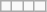<table class="wikitable">
<tr>
<td></td>
<td></td>
<td></td>
<td></td>
</tr>
</table>
